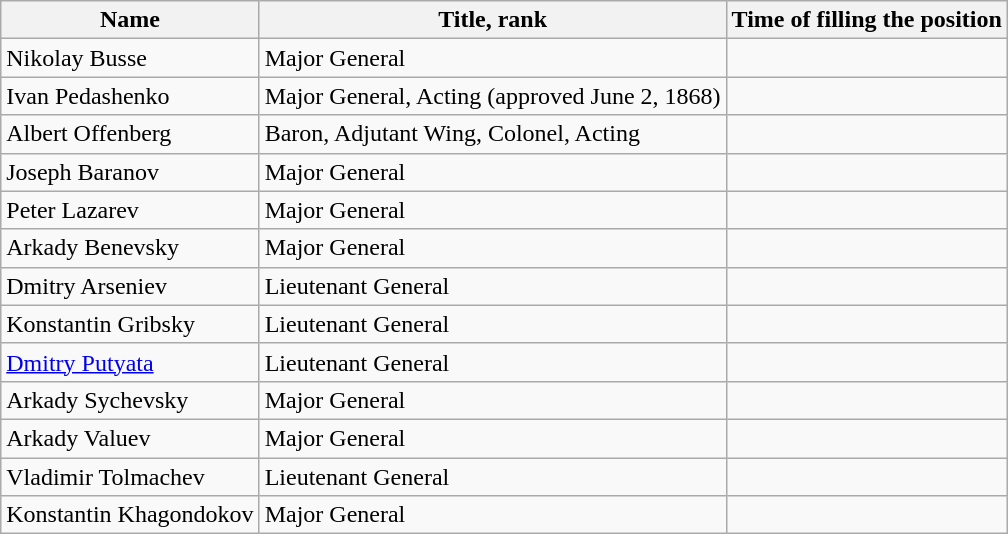<table class="wikitable">
<tr>
<th>Name</th>
<th>Title, rank</th>
<th>Time of filling the position</th>
</tr>
<tr>
<td>Nikolay Busse</td>
<td>Major General</td>
<td></td>
</tr>
<tr>
<td>Ivan Pedashenko</td>
<td>Major General, Acting (approved June 2, 1868)</td>
<td></td>
</tr>
<tr>
<td>Albert Offenberg</td>
<td>Baron, Adjutant Wing, Colonel, Acting</td>
<td></td>
</tr>
<tr>
<td>Joseph Baranov</td>
<td>Major General</td>
<td></td>
</tr>
<tr>
<td>Peter Lazarev</td>
<td>Major General</td>
<td></td>
</tr>
<tr>
<td>Arkady Benevsky</td>
<td>Major General</td>
<td></td>
</tr>
<tr>
<td>Dmitry Arseniev</td>
<td>Lieutenant General</td>
<td></td>
</tr>
<tr>
<td>Konstantin Gribsky</td>
<td>Lieutenant General</td>
<td></td>
</tr>
<tr>
<td><a href='#'>Dmitry Putyata</a></td>
<td>Lieutenant General</td>
<td></td>
</tr>
<tr>
<td>Arkady Sychevsky</td>
<td>Major General</td>
<td></td>
</tr>
<tr>
<td>Arkady Valuev</td>
<td>Major General</td>
<td></td>
</tr>
<tr>
<td>Vladimir Tolmachev</td>
<td>Lieutenant General</td>
<td></td>
</tr>
<tr>
<td>Konstantin Khagondokov</td>
<td>Major General</td>
<td></td>
</tr>
</table>
